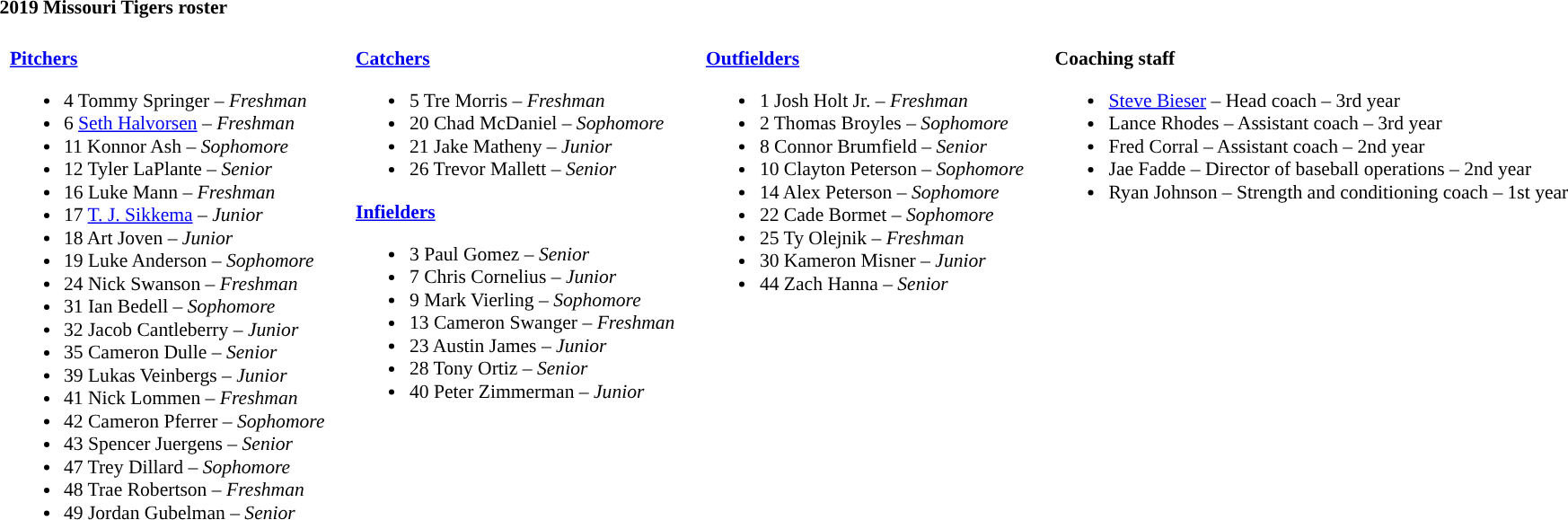<table class="toccolours" style="text-align: left; font-size:90%;">
<tr>
<th colspan="9">2019 Missouri Tigers roster</th>
</tr>
<tr>
<td width="03"> </td>
<td valign="top"><br><strong><a href='#'>Pitchers</a></strong><ul><li>4 Tommy Springer – <em>Freshman</em></li><li>6 <a href='#'>Seth Halvorsen</a> – <em>Freshman</em></li><li>11 Konnor Ash – <em>Sophomore</em></li><li>12 Tyler LaPlante – <em>Senior</em></li><li>16 Luke Mann – <em>Freshman</em></li><li>17 <a href='#'>T. J. Sikkema</a> – <em>Junior</em></li><li>18 Art Joven – <em>Junior</em></li><li>19 Luke Anderson – <em>Sophomore</em></li><li>24 Nick Swanson – <em>Freshman</em></li><li>31 Ian Bedell – <em>Sophomore</em></li><li>32 Jacob Cantleberry – <em>Junior</em></li><li>35 Cameron Dulle – <em> Senior</em></li><li>39 Lukas Veinbergs – <em>Junior</em></li><li>41 Nick Lommen – <em>Freshman</em></li><li>42 Cameron Pferrer – <em>Sophomore</em></li><li>43 Spencer Juergens – <em>Senior</em></li><li>47 Trey Dillard – <em>Sophomore</em></li><li>48 Trae Robertson – <em>Freshman</em></li><li>49 Jordan Gubelman – <em>Senior</em></li></ul></td>
<td width="15"> </td>
<td valign="top"><br><strong><a href='#'>Catchers</a></strong><ul><li>5 Tre Morris – <em>Freshman</em></li><li>20 Chad McDaniel – <em>Sophomore</em></li><li>21 Jake Matheny – <em>Junior</em></li><li>26 Trevor Mallett – <em>Senior</em></li></ul><strong><a href='#'>Infielders</a></strong><ul><li>3 Paul Gomez – <em>Senior</em></li><li>7 Chris Cornelius – <em>Junior</em></li><li>9 Mark Vierling – <em>Sophomore</em></li><li>13 Cameron Swanger – <em>Freshman</em></li><li>23 Austin James – <em>Junior</em></li><li>28 Tony Ortiz – <em>Senior</em></li><li>40 Peter Zimmerman – <em>Junior</em></li></ul></td>
<td width="15"> </td>
<td valign="top"><br><strong><a href='#'>Outfielders</a></strong><ul><li>1 Josh Holt Jr. – <em>Freshman</em></li><li>2 Thomas Broyles – <em>Sophomore</em></li><li>8 Connor Brumfield – <em>Senior</em></li><li>10 Clayton Peterson – <em>Sophomore</em></li><li>14 Alex Peterson – <em>Sophomore</em></li><li>22 Cade Bormet – <em>Sophomore</em></li><li>25 Ty Olejnik – <em>Freshman</em></li><li>30 Kameron Misner – <em>Junior</em></li><li>44 Zach Hanna – <em>Senior</em></li></ul></td>
<td width="15"> </td>
<td valign="top"><br><strong>Coaching staff</strong><ul><li><a href='#'>Steve Bieser</a> – Head coach – 3rd year</li><li>Lance Rhodes – Assistant coach – 3rd year</li><li>Fred Corral – Assistant coach – 2nd year</li><li>Jae Fadde – Director of baseball operations – 2nd year</li><li>Ryan Johnson – Strength and conditioning coach – 1st year</li></ul></td>
</tr>
</table>
